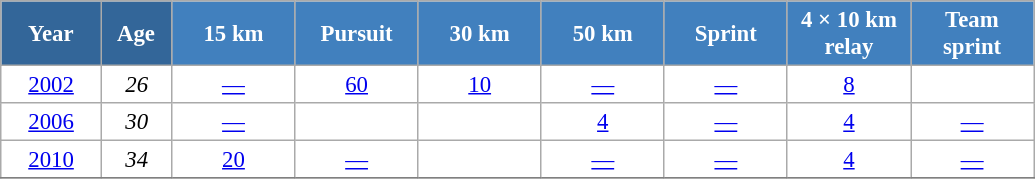<table class="wikitable" style="font-size:95%; text-align:center; border:grey solid 1px; border-collapse:collapse; background:#ffffff;">
<tr>
<th style="background-color:#369; color:white; width:60px;"> Year </th>
<th style="background-color:#369; color:white; width:40px;"> Age </th>
<th style="background-color:#4180be; color:white; width:75px;"> 15 km </th>
<th style="background-color:#4180be; color:white; width:75px;"> Pursuit </th>
<th style="background-color:#4180be; color:white; width:75px;"> 30 km </th>
<th style="background-color:#4180be; color:white; width:75px;"> 50 km </th>
<th style="background-color:#4180be; color:white; width:75px;"> Sprint </th>
<th style="background-color:#4180be; color:white; width:75px;"> 4 × 10 km <br> relay </th>
<th style="background-color:#4180be; color:white; width:75px;"> Team <br> sprint </th>
</tr>
<tr>
<td><a href='#'>2002</a></td>
<td><em>26</em></td>
<td><a href='#'>—</a></td>
<td><a href='#'>60</a></td>
<td><a href='#'>10</a></td>
<td><a href='#'>—</a></td>
<td><a href='#'>—</a></td>
<td><a href='#'>8</a></td>
<td></td>
</tr>
<tr>
<td><a href='#'>2006</a></td>
<td><em>30</em></td>
<td><a href='#'>—</a></td>
<td><a href='#'></a></td>
<td></td>
<td><a href='#'>4</a></td>
<td><a href='#'>—</a></td>
<td><a href='#'>4</a></td>
<td><a href='#'>—</a></td>
</tr>
<tr>
<td><a href='#'>2010</a></td>
<td><em>34</em></td>
<td><a href='#'>20</a></td>
<td><a href='#'>—</a></td>
<td></td>
<td><a href='#'>—</a></td>
<td><a href='#'>—</a></td>
<td><a href='#'>4</a></td>
<td><a href='#'>—</a></td>
</tr>
<tr>
</tr>
</table>
